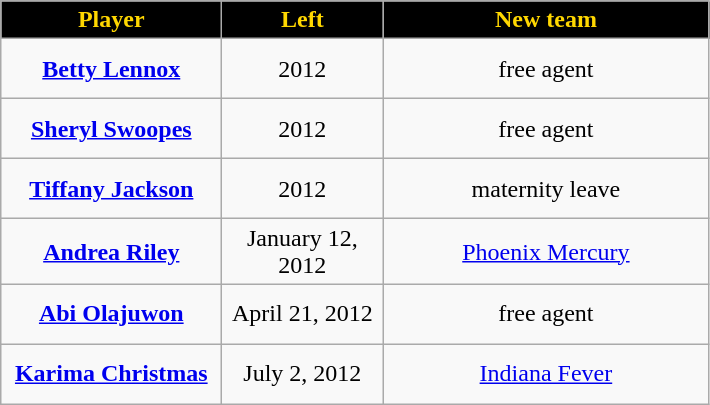<table class="wikitable" style="text-align: center">
<tr align="center"  bgcolor="#dddddd">
<td style="background:#000000;color:#ffd700; width:140px"><strong>Player</strong></td>
<td style="background:#000000;color:#ffd700; width:100px"><strong>Left</strong></td>
<td style="background:#000000;color:#ffd700; width:210px"><strong>New team</strong></td>
</tr>
<tr style="height:40px">
<td><strong><a href='#'>Betty Lennox</a></strong></td>
<td>2012</td>
<td>free agent</td>
</tr>
<tr style="height:40px">
<td><strong><a href='#'>Sheryl Swoopes</a></strong></td>
<td>2012</td>
<td>free agent</td>
</tr>
<tr style="height:40px">
<td><strong><a href='#'>Tiffany Jackson</a></strong></td>
<td>2012</td>
<td>maternity leave</td>
</tr>
<tr style="height:40px">
<td><strong><a href='#'>Andrea Riley</a></strong></td>
<td>January 12, 2012</td>
<td><a href='#'>Phoenix Mercury</a></td>
</tr>
<tr style="height:40px">
<td><strong><a href='#'>Abi Olajuwon</a></strong></td>
<td>April 21, 2012</td>
<td>free agent</td>
</tr>
<tr style="height:40px">
<td><strong><a href='#'>Karima Christmas</a></strong></td>
<td>July 2, 2012</td>
<td><a href='#'>Indiana Fever</a></td>
</tr>
</table>
